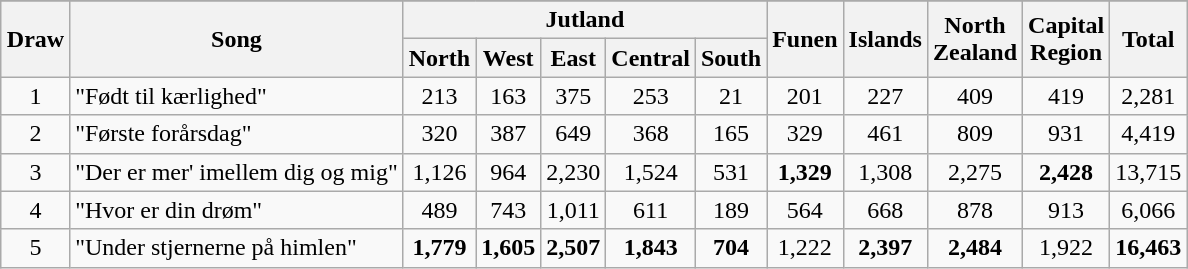<table class="wikitable collapsible" style="margin: 1em auto 1em auto; text-align:center;">
<tr>
</tr>
<tr>
<th rowspan="2">Draw</th>
<th rowspan="2">Song</th>
<th colspan="5">Jutland</th>
<th rowspan="2">Funen</th>
<th rowspan="2">Islands</th>
<th rowspan="2">North<br>Zealand</th>
<th rowspan="2">Capital<br>Region</th>
<th rowspan="2">Total</th>
</tr>
<tr>
<th>North</th>
<th>West</th>
<th>East</th>
<th>Central</th>
<th>South</th>
</tr>
<tr>
<td>1</td>
<td align="left">"Født til kærlighed"</td>
<td>213</td>
<td>163</td>
<td>375</td>
<td>253</td>
<td>21</td>
<td>201</td>
<td>227</td>
<td>409</td>
<td>419</td>
<td>2,281</td>
</tr>
<tr>
<td>2</td>
<td align="left">"Første forårsdag"</td>
<td>320</td>
<td>387</td>
<td>649</td>
<td>368</td>
<td>165</td>
<td>329</td>
<td>461</td>
<td>809</td>
<td>931</td>
<td>4,419</td>
</tr>
<tr>
<td>3</td>
<td align="left">"Der er mer' imellem dig og mig"</td>
<td>1,126</td>
<td>964</td>
<td>2,230</td>
<td>1,524</td>
<td>531</td>
<td><strong>1,329</strong></td>
<td>1,308</td>
<td>2,275</td>
<td><strong>2,428</strong></td>
<td>13,715</td>
</tr>
<tr>
<td>4</td>
<td align="left">"Hvor er din drøm"</td>
<td>489</td>
<td>743</td>
<td>1,011</td>
<td>611</td>
<td>189</td>
<td>564</td>
<td>668</td>
<td>878</td>
<td>913</td>
<td>6,066</td>
</tr>
<tr>
<td>5</td>
<td align="left">"Under stjernerne på himlen"</td>
<td><strong>1,779</strong></td>
<td><strong>1,605</strong></td>
<td><strong>2,507</strong></td>
<td><strong>1,843</strong></td>
<td><strong>704</strong></td>
<td>1,222</td>
<td><strong>2,397</strong></td>
<td><strong>2,484</strong></td>
<td>1,922</td>
<td><strong>16,463</strong></td>
</tr>
</table>
